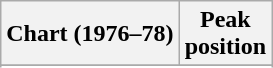<table class="wikitable sortable plainrowheaders" style="text-align:center">
<tr>
<th scope="col">Chart (1976–78)</th>
<th scope="col">Peak<br>position</th>
</tr>
<tr>
</tr>
<tr>
</tr>
<tr>
</tr>
<tr>
</tr>
</table>
